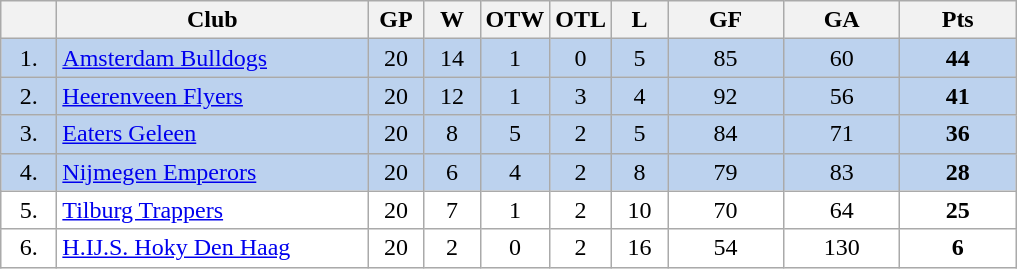<table class="wikitable">
<tr>
<th width="30"></th>
<th width="200">Club</th>
<th width="30">GP</th>
<th width="30">W</th>
<th width="30">OTW</th>
<th width="30">OTL</th>
<th width="30">L</th>
<th width="70">GF</th>
<th width="70">GA</th>
<th width="70">Pts</th>
</tr>
<tr bgcolor="#BCD2EE" align="center">
<td>1.</td>
<td align="left"><a href='#'>Amsterdam Bulldogs</a></td>
<td>20</td>
<td>14</td>
<td>1</td>
<td>0</td>
<td>5</td>
<td>85</td>
<td>60</td>
<td><strong>44</strong></td>
</tr>
<tr bgcolor="#BCD2EE" align="center">
<td>2.</td>
<td align="left"><a href='#'>Heerenveen Flyers</a></td>
<td>20</td>
<td>12</td>
<td>1</td>
<td>3</td>
<td>4</td>
<td>92</td>
<td>56</td>
<td><strong>41</strong></td>
</tr>
<tr bgcolor="#BCD2EE" align="center">
<td>3.</td>
<td align="left"><a href='#'>Eaters Geleen</a></td>
<td>20</td>
<td>8</td>
<td>5</td>
<td>2</td>
<td>5</td>
<td>84</td>
<td>71</td>
<td><strong>36</strong></td>
</tr>
<tr bgcolor="#BCD2EE" align="center">
<td>4.</td>
<td align="left"><a href='#'>Nijmegen Emperors</a></td>
<td>20</td>
<td>6</td>
<td>4</td>
<td>2</td>
<td>8</td>
<td>79</td>
<td>83</td>
<td><strong>28</strong></td>
</tr>
<tr bgcolor="#FFFFFF" align="center">
<td>5.</td>
<td align="left"><a href='#'>Tilburg Trappers</a></td>
<td>20</td>
<td>7</td>
<td>1</td>
<td>2</td>
<td>10</td>
<td>70</td>
<td>64</td>
<td><strong>25</strong></td>
</tr>
<tr bgcolor="#FFFFFF" align="center">
<td>6.</td>
<td align="left"><a href='#'>H.IJ.S. Hoky Den Haag</a></td>
<td>20</td>
<td>2</td>
<td>0</td>
<td>2</td>
<td>16</td>
<td>54</td>
<td>130</td>
<td><strong>6</strong></td>
</tr>
</table>
